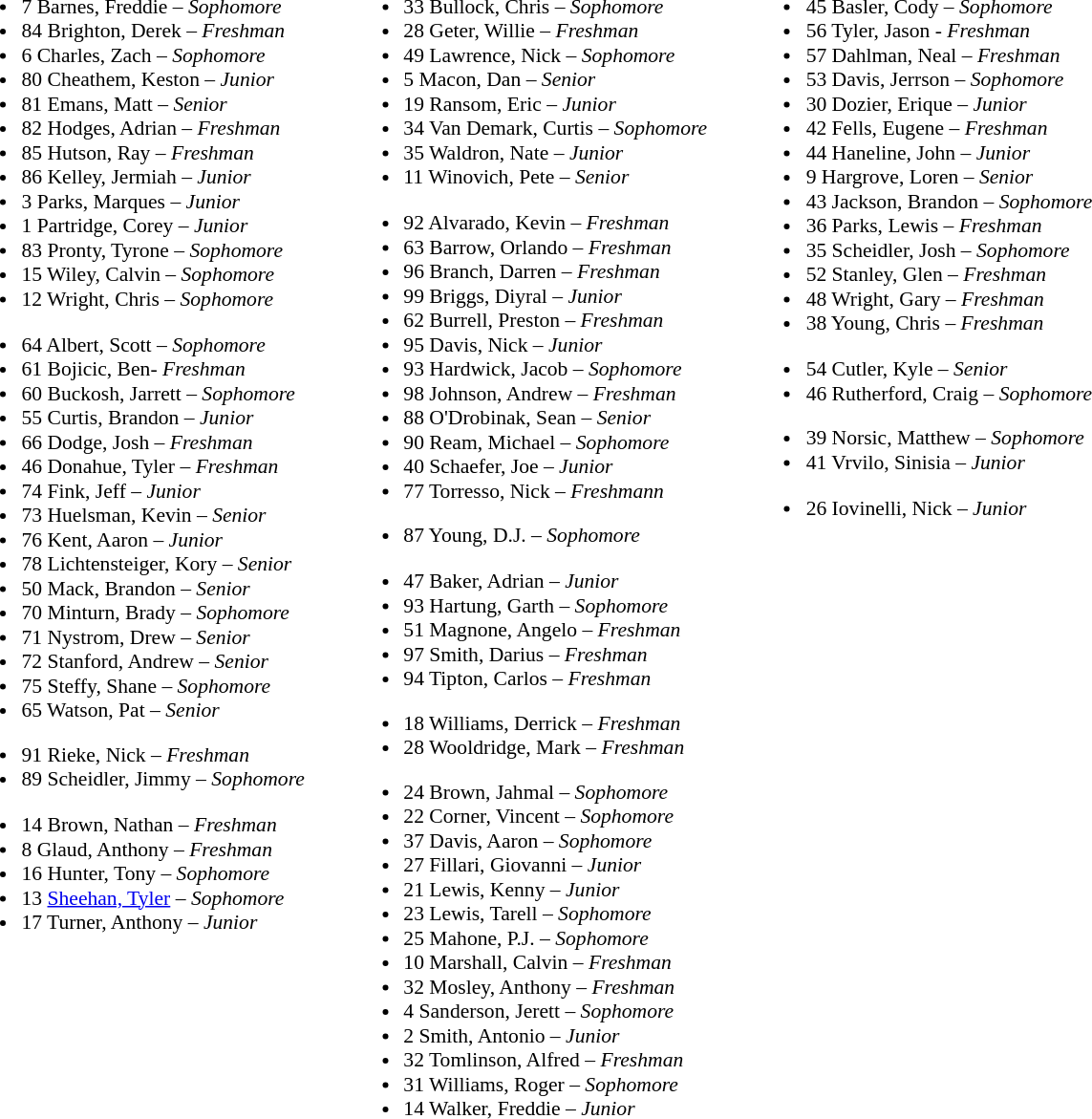<table class="toccolours" style="border-collapse:collapse; font-size:90%;">
<tr>
<td></td>
</tr>
<tr>
<td valign="top"><br><ul><li>7  Barnes, Freddie – <em>Sophomore</em></li><li>84 Brighton, Derek – <em> Freshman</em></li><li>6  Charles, Zach – <em>Sophomore</em></li><li>80 Cheathem, Keston – <em>Junior</em></li><li>81 Emans, Matt – <em>Senior</em></li><li>82 Hodges, Adrian – <em>Freshman</em></li><li>85 Hutson, Ray – <em>Freshman</em></li><li>86 Kelley, Jermiah – <em>Junior</em></li><li>3  Parks, Marques – <em>Junior</em></li><li>1  Partridge, Corey – <em>Junior</em></li><li>83 Pronty, Tyrone – <em>Sophomore</em></li><li>15 Wiley, Calvin – <em>Sophomore</em></li><li>12 Wright, Chris – <em>Sophomore</em></li></ul><ul><li>64 Albert, Scott – <em>Sophomore</em></li><li>61 Bojicic, Ben- <em>Freshman</em></li><li>60 Buckosh, Jarrett – <em>Sophomore</em></li><li>55 Curtis, Brandon – <em>Junior</em></li><li>66 Dodge, Josh – <em>Freshman</em></li><li>46 Donahue, Tyler – <em> Freshman</em></li><li>74 Fink, Jeff – <em>Junior</em></li><li>73 Huelsman, Kevin – <em>Senior</em></li><li>76 Kent, Aaron – <em>Junior</em></li><li>78 Lichtensteiger, Kory – <em>Senior</em></li><li>50 Mack, Brandon – <em>Senior</em></li><li>70 Minturn, Brady – <em>Sophomore</em></li><li>71 Nystrom, Drew – <em>Senior</em></li><li>72 Stanford, Andrew – <em>Senior</em></li><li>75 Steffy, Shane – <em>Sophomore</em></li><li>65 Watson, Pat – <em>Senior</em></li></ul><ul><li>91 Rieke, Nick  – <em> Freshman</em></li><li>89 Scheidler, Jimmy  – <em>Sophomore</em></li></ul><ul><li>14 Brown, Nathan – <em>Freshman</em></li><li>8  Glaud, Anthony – <em> Freshman</em></li><li>16 Hunter, Tony – <em>Sophomore</em></li><li>13 <a href='#'>Sheehan, Tyler</a> – <em>Sophomore</em></li><li>17 Turner, Anthony – <em>Junior</em></li></ul></td>
<td width="25"> </td>
<td valign="top"><br><ul><li>33 Bullock, Chris – <em>Sophomore</em></li><li>28 Geter, Willie – <em>Freshman</em></li><li>49 Lawrence, Nick – <em>Sophomore</em></li><li>5  Macon, Dan – <em>Senior</em></li><li>19 Ransom, Eric – <em>Junior</em></li><li>34 Van Demark, Curtis – <em>Sophomore</em></li><li>35 Waldron, Nate – <em>Junior</em></li><li>11 Winovich, Pete – <em>Senior</em></li></ul><ul><li>92 Alvarado, Kevin – <em>Freshman</em></li><li>63 Barrow, Orlando – <em> Freshman</em></li><li>96 Branch, Darren – <em>Freshman</em></li><li>99 Briggs, Diyral – <em>Junior</em></li><li>62 Burrell, Preston – <em>Freshman</em></li><li>95 Davis, Nick – <em>Junior</em></li><li>93 Hardwick, Jacob – <em>Sophomore</em></li><li>98 Johnson, Andrew – <em>Freshman</em></li><li>88 O'Drobinak, Sean – <em>Senior</em></li><li>90 Ream, Michael – <em>Sophomore</em></li><li>40 Schaefer, Joe – <em>Junior</em></li><li>77 Torresso, Nick – <em>Freshmann</em></li></ul><ul><li>87 Young, D.J. – <em>Sophomore</em></li></ul><ul><li>47 Baker, Adrian – <em>Junior</em></li><li>93 Hartung, Garth  – <em>Sophomore</em></li><li>51 Magnone, Angelo  – <em> Freshman</em></li><li>97 Smith, Darius  – <em> Freshman</em></li><li>94 Tipton, Carlos – <em> Freshman</em></li></ul><ul><li>18 Williams, Derrick – <em>Freshman</em></li><li>28 Wooldridge, Mark – <em>Freshman</em></li></ul><ul><li>24 Brown, Jahmal – <em>Sophomore</em></li><li>22 Corner, Vincent  – <em>Sophomore</em></li><li>37 Davis, Aaron – <em>Sophomore</em></li><li>27 Fillari, Giovanni – <em>Junior</em></li><li>21 Lewis, Kenny – <em>Junior</em></li><li>23 Lewis, Tarell  – <em>Sophomore</em></li><li>25 Mahone, P.J. – <em>Sophomore</em></li><li>10 Marshall, Calvin   – <em> Freshman</em></li><li>32 Mosley, Anthony – <em>Freshman</em></li><li>4  Sanderson, Jerett – <em>Sophomore</em></li><li>2  Smith, Antonio – <em>Junior</em></li><li>32 Tomlinson, Alfred – <em> Freshman</em></li><li>31 Williams, Roger – <em>Sophomore</em></li><li>14 Walker, Freddie – <em>Junior</em></li></ul></td>
<td width="25"> </td>
<td valign="top"><br><ul><li>45 Basler, Cody – <em>Sophomore</em></li><li>56 Tyler, Jason - <em>Freshman </em></li><li>57 Dahlman, Neal – <em>Freshman</em></li><li>53 Davis, Jerrson – <em>Sophomore</em></li><li>30 Dozier, Erique – <em>Junior</em></li><li>42 Fells, Eugene – <em> Freshman</em></li><li>44 Haneline, John – <em>Junior</em></li><li>9  Hargrove, Loren – <em>Senior</em></li><li>43 Jackson, Brandon – <em>Sophomore</em></li><li>36 Parks, Lewis – <em> Freshman</em></li><li>35 Scheidler, Josh – <em>Sophomore</em></li><li>52 Stanley, Glen – <em>Freshman</em></li><li>48 Wright, Gary – <em>Freshman</em></li><li>38 Young, Chris – <em>Freshman</em></li></ul><ul><li>54 Cutler, Kyle – <em>Senior</em></li><li>46 Rutherford, Craig – <em>Sophomore</em></li></ul><ul><li>39 Norsic, Matthew – <em>Sophomore</em></li><li>41 Vrvilo, Sinisia – <em>Junior</em></li></ul><ul><li>26 Iovinelli, Nick – <em>Junior</em></li></ul></td>
</tr>
</table>
